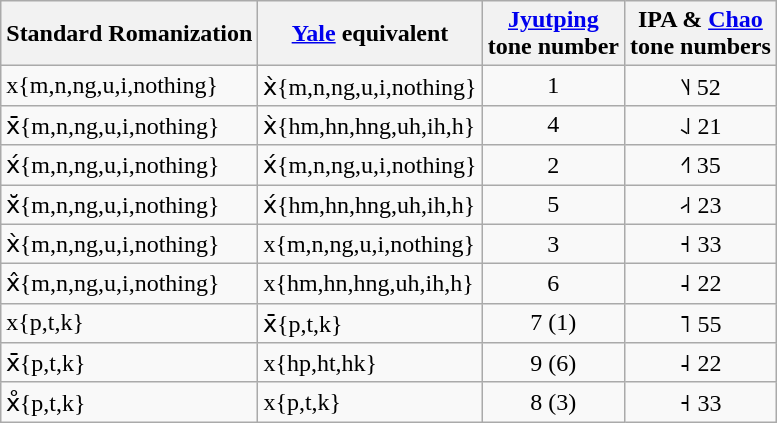<table class="wikitable">
<tr>
<th scope="col">Standard Romanization</th>
<th scope="col"><a href='#'>Yale</a> equivalent</th>
<th scope="col"><a href='#'>Jyutping</a><br>tone number</th>
<th scope="col">IPA & <a href='#'>Chao</a> <br>tone numbers</th>
</tr>
<tr>
<td>x{m,n,ng,u,i,nothing}</td>
<td>x̀{m,n,ng,u,i,nothing}</td>
<td style="text-align: center;">1</td>
<td style="text-align: center;">˥˨ 52</td>
</tr>
<tr>
<td>x̄{m,n,ng,u,i,nothing}</td>
<td>x̀{hm,hn,hng,uh,ih,h}</td>
<td style="text-align: center;">4</td>
<td style="text-align: center;">˨˩ 21</td>
</tr>
<tr>
<td>x́{m,n,ng,u,i,nothing}</td>
<td>x́{m,n,ng,u,i,nothing}</td>
<td style="text-align: center;">2</td>
<td style="text-align: center;">˧˥ 35</td>
</tr>
<tr>
<td>x̆{m,n,ng,u,i,nothing}</td>
<td>x́{hm,hn,hng,uh,ih,h}</td>
<td style="text-align: center;">5</td>
<td style="text-align: center;">˨˧ 23</td>
</tr>
<tr>
<td>x̀{m,n,ng,u,i,nothing}</td>
<td>x{m,n,ng,u,i,nothing}</td>
<td style="text-align: center;">3</td>
<td style="text-align: center;">˧ 33</td>
</tr>
<tr>
<td>x̂{m,n,ng,u,i,nothing}</td>
<td>x{hm,hn,hng,uh,ih,h}</td>
<td style="text-align: center;">6</td>
<td style="text-align: center;">˨ 22</td>
</tr>
<tr>
<td>x{p,t,k}</td>
<td>x̄{p,t,k}</td>
<td style="text-align: center;">7 (1)</td>
<td style="text-align: center;">˥ 55</td>
</tr>
<tr>
<td>x̄{p,t,k}</td>
<td>x{hp,ht,hk}</td>
<td style="text-align: center;">9 (6)</td>
<td style="text-align: center;">˨ 22</td>
</tr>
<tr>
<td>x̊{p,t,k}</td>
<td>x{p,t,k}</td>
<td style="text-align: center;">8 (3)</td>
<td style="text-align: center;">˧ 33</td>
</tr>
</table>
